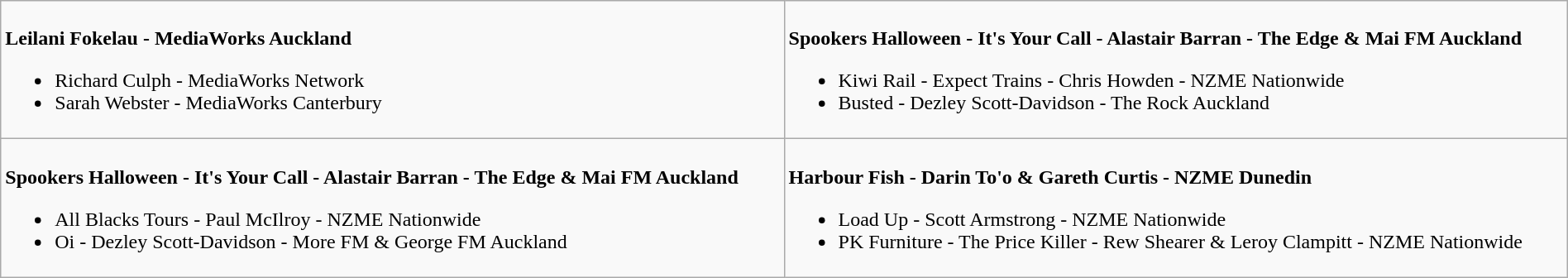<table class=wikitable width="100%">
<tr>
<td valign="top" width="50%"><br>
<strong>Leilani Fokelau - MediaWorks Auckland</strong><ul><li>Richard Culph - MediaWorks Network</li><li>Sarah Webster - MediaWorks Canterbury</li></ul></td>
<td valign="top"  width="50%"><br>
<strong>Spookers Halloween - It's Your Call - Alastair Barran - The Edge & Mai FM Auckland</strong><ul><li>Kiwi Rail - Expect Trains - Chris Howden - NZME Nationwide</li><li>Busted - Dezley Scott-Davidson - The Rock Auckland</li></ul></td>
</tr>
<tr>
<td valign="top" width="50%"><br>
<strong>Spookers Halloween - It's Your Call - Alastair Barran - The Edge & Mai FM Auckland</strong><ul><li>All Blacks Tours - Paul McIlroy - NZME Nationwide</li><li>Oi - Dezley Scott-Davidson - More FM & George FM Auckland</li></ul></td>
<td valign="top"  width="50%"><br>
<strong>Harbour Fish - Darin To'o & Gareth Curtis - NZME Dunedin</strong><ul><li>Load Up - Scott Armstrong - NZME Nationwide</li><li>PK Furniture - The Price Killer - Rew Shearer & Leroy Clampitt - NZME Nationwide</li></ul></td>
</tr>
</table>
